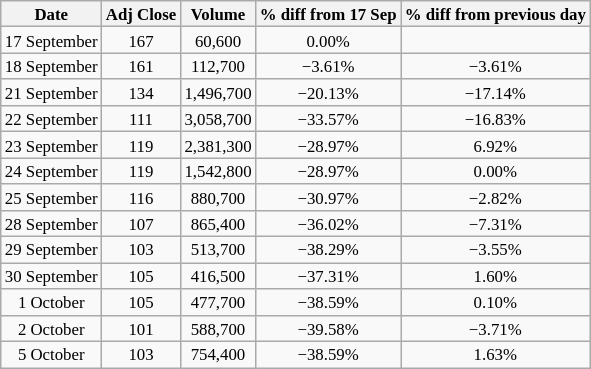<table class="wikitable floatright" style="text-align:center; font-size: 70%;">
<tr>
<th>Date</th>
<th>Adj Close</th>
<th>Volume</th>
<th>% diff from 17 Sep</th>
<th>% diff from previous day</th>
</tr>
<tr>
<td>17 September</td>
<td>167</td>
<td>60,600</td>
<td>0.00%</td>
<td></td>
</tr>
<tr>
<td>18 September</td>
<td>161</td>
<td>112,700</td>
<td>−3.61%</td>
<td>−3.61%</td>
</tr>
<tr>
<td>21 September</td>
<td>134</td>
<td>1,496,700</td>
<td>−20.13%</td>
<td>−17.14%</td>
</tr>
<tr>
<td>22 September</td>
<td>111</td>
<td>3,058,700</td>
<td>−33.57%</td>
<td>−16.83%</td>
</tr>
<tr>
<td>23 September</td>
<td>119</td>
<td>2,381,300</td>
<td>−28.97%</td>
<td>6.92%</td>
</tr>
<tr>
<td>24 September</td>
<td>119</td>
<td>1,542,800</td>
<td>−28.97%</td>
<td>0.00%</td>
</tr>
<tr>
<td>25 September</td>
<td>116</td>
<td>880,700</td>
<td>−30.97%</td>
<td>−2.82%</td>
</tr>
<tr>
<td>28 September</td>
<td>107</td>
<td>865,400</td>
<td>−36.02%</td>
<td>−7.31%</td>
</tr>
<tr>
<td>29 September</td>
<td>103</td>
<td>513,700</td>
<td>−38.29%</td>
<td>−3.55%</td>
</tr>
<tr>
<td>30 September</td>
<td>105</td>
<td>416,500</td>
<td>−37.31%</td>
<td>1.60%</td>
</tr>
<tr>
<td>1 October</td>
<td>105</td>
<td>477,700</td>
<td>−38.59%</td>
<td>0.10%</td>
</tr>
<tr>
<td>2 October</td>
<td>101</td>
<td>588,700</td>
<td>−39.58%</td>
<td>−3.71%</td>
</tr>
<tr>
<td>5 October</td>
<td>103</td>
<td>754,400</td>
<td>−38.59%</td>
<td>1.63%</td>
</tr>
</table>
